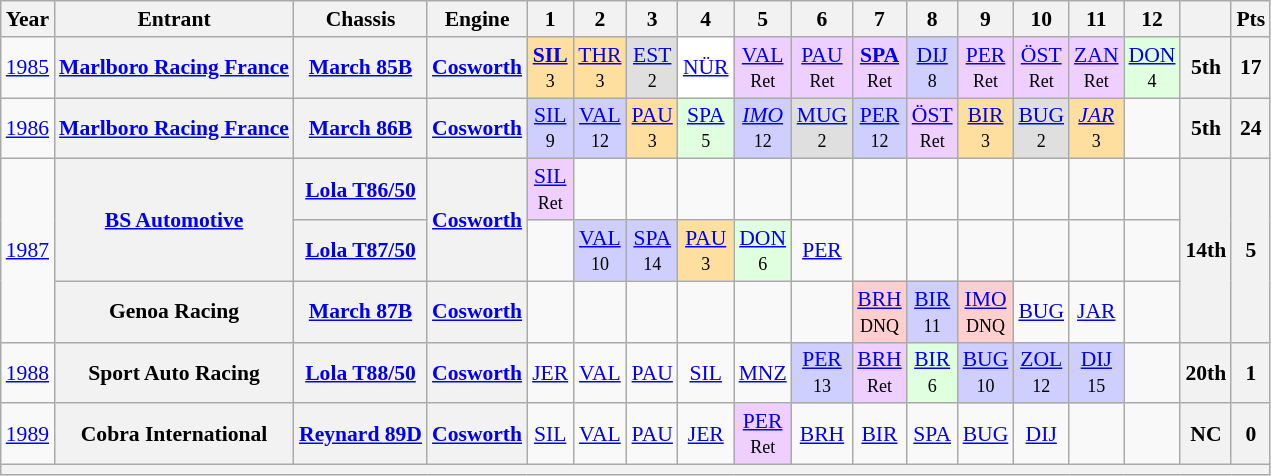<table class="wikitable" style="text-align:center; font-size:90%">
<tr>
<th>Year</th>
<th>Entrant</th>
<th>Chassis</th>
<th>Engine</th>
<th>1</th>
<th>2</th>
<th>3</th>
<th>4</th>
<th>5</th>
<th>6</th>
<th>7</th>
<th>8</th>
<th>9</th>
<th>10</th>
<th>11</th>
<th>12</th>
<th></th>
<th>Pts</th>
</tr>
<tr>
<td><a href='#'>1985</a></td>
<th><a href='#'>Marlboro Racing France</a></th>
<th><a href='#'>March 85B</a></th>
<th><a href='#'>Cosworth</a></th>
<td style="background:#FFDF9F;"><strong><a href='#'>SIL</a></strong><br><small>3</small></td>
<td style="background:#FFDF9F;"><a href='#'>THR</a><br><small>3</small></td>
<td style="background:#DFDFDF;"><a href='#'>EST</a><br><small>2</small></td>
<td style="background:#FFFFFF;"><a href='#'>NÜR</a><br></td>
<td style="background:#EFCFFF;"><a href='#'>VAL</a><br><small>Ret</small></td>
<td style="background:#EFCFFF;"><a href='#'>PAU</a><br><small>Ret</small></td>
<td style="background:#EFCFFF;"><strong><a href='#'>SPA</a></strong><br><small>Ret</small></td>
<td style="background:#CFCFFF;"><a href='#'>DIJ</a><br><small>8</small></td>
<td style="background:#EFCFFF;"><a href='#'>PER</a><br><small>Ret</small></td>
<td style="background:#EFCFFF;"><a href='#'>ÖST</a><br><small>Ret</small></td>
<td style="background:#EFCFFF;"><a href='#'>ZAN</a><br><small>Ret</small></td>
<td style="background:#dfffdf;"><a href='#'>DON</a><br><small>4</small></td>
<th>5th</th>
<th>17</th>
</tr>
<tr>
<td><a href='#'>1986</a></td>
<th><a href='#'>Marlboro Racing France</a></th>
<th><a href='#'>March 86B</a></th>
<th><a href='#'>Cosworth</a></th>
<td style="background:#CFCFFF;"><a href='#'>SIL</a><br><small>9</small></td>
<td style="background:#CFCFFF;"><a href='#'>VAL</a><br><small>12</small></td>
<td style="background:#FFDF9F;"><a href='#'>PAU</a><br><small>3</small></td>
<td style="background:#dfffdf;"><a href='#'>SPA</a><br><small>5</small></td>
<td style="background:#CFCFFF;"><em><a href='#'>IMO</a></em><br><small>12</small></td>
<td style="background:#DFDFDF;"><a href='#'>MUG</a><br><small>2</small></td>
<td style="background:#CFCFFF;"><a href='#'>PER</a><br><small>12</small></td>
<td style="background:#EFCFFF;"><a href='#'>ÖST</a><br><small>Ret</small></td>
<td style="background:#FFDF9F;"><a href='#'>BIR</a><br><small>3</small></td>
<td style="background:#DFDFDF;"><a href='#'>BUG</a><br><small>2</small></td>
<td style="background:#FFDF9F;"><em><a href='#'>JAR</a></em><br><small>3</small></td>
<td></td>
<th>5th</th>
<th>24</th>
</tr>
<tr>
<td rowspan=3><a href='#'>1987</a></td>
<th rowspan=2><a href='#'>BS Automotive</a></th>
<th><a href='#'>Lola T86/50</a></th>
<th rowspan=2><a href='#'>Cosworth</a></th>
<td style="background:#EFCFFF;"><a href='#'>SIL</a><br><small>Ret</small></td>
<td></td>
<td></td>
<td></td>
<td></td>
<td></td>
<td></td>
<td></td>
<td></td>
<td></td>
<td></td>
<td></td>
<th rowspan=3>14th</th>
<th rowspan=3>5</th>
</tr>
<tr>
<th><a href='#'>Lola T87/50</a></th>
<td></td>
<td style="background:#CFCFFF;"><a href='#'>VAL</a><br><small>10</small></td>
<td style="background:#CFCFFF;"><a href='#'>SPA</a><br><small>14</small></td>
<td style="background:#FFDF9F;"><a href='#'>PAU</a><br><small>3</small></td>
<td style="background:#dfffdf;"><a href='#'>DON</a><br><small>6</small></td>
<td><a href='#'>PER</a></td>
<td></td>
<td></td>
<td></td>
<td></td>
<td></td>
<td></td>
</tr>
<tr>
<th>Genoa Racing</th>
<th><a href='#'>March 87B</a></th>
<th><a href='#'>Cosworth</a></th>
<td></td>
<td></td>
<td></td>
<td></td>
<td></td>
<td></td>
<td style="background:#FFCFCF;"><a href='#'>BRH</a><br><small>DNQ</small></td>
<td style="background:#CFCFFF;"><a href='#'>BIR</a><br><small>11</small></td>
<td style="background:#FFCFCF;"><a href='#'>IMO</a><br><small>DNQ</small></td>
<td><a href='#'>BUG</a></td>
<td><a href='#'>JAR</a></td>
<td></td>
</tr>
<tr>
<td><a href='#'>1988</a></td>
<th>Sport Auto Racing</th>
<th><a href='#'>Lola T88/50</a></th>
<th><a href='#'>Cosworth</a></th>
<td><a href='#'>JER</a></td>
<td><a href='#'>VAL</a></td>
<td><a href='#'>PAU</a></td>
<td><a href='#'>SIL</a></td>
<td><a href='#'>MNZ</a></td>
<td style="background:#CFCFFF;"><a href='#'>PER</a><br><small>13</small></td>
<td style="background:#EFCFFF;"><a href='#'>BRH</a><br><small>Ret</small></td>
<td style="background:#dfffdf;"><a href='#'>BIR</a><br><small>6</small></td>
<td style="background:#CFCFFF;"><a href='#'>BUG</a><br><small>10</small></td>
<td style="background:#CFCFFF;"><a href='#'>ZOL</a><br><small>12</small></td>
<td style="background:#CFCFFF;"><a href='#'>DIJ</a><br><small>15</small></td>
<td></td>
<th>20th</th>
<th>1</th>
</tr>
<tr>
<td><a href='#'>1989</a></td>
<th>Cobra International</th>
<th><a href='#'>Reynard 89D</a></th>
<th><a href='#'>Cosworth</a></th>
<td><a href='#'>SIL</a></td>
<td><a href='#'>VAL</a></td>
<td><a href='#'>PAU</a></td>
<td><a href='#'>JER</a></td>
<td style="background:#EFCFFF;"><a href='#'>PER</a><br><small>Ret</small></td>
<td><a href='#'>BRH</a></td>
<td><a href='#'>BIR</a></td>
<td><a href='#'>SPA</a></td>
<td><a href='#'>BUG</a></td>
<td><a href='#'>DIJ</a></td>
<td></td>
<td></td>
<th>NC</th>
<th>0</th>
</tr>
<tr>
<th colspan="18"></th>
</tr>
</table>
